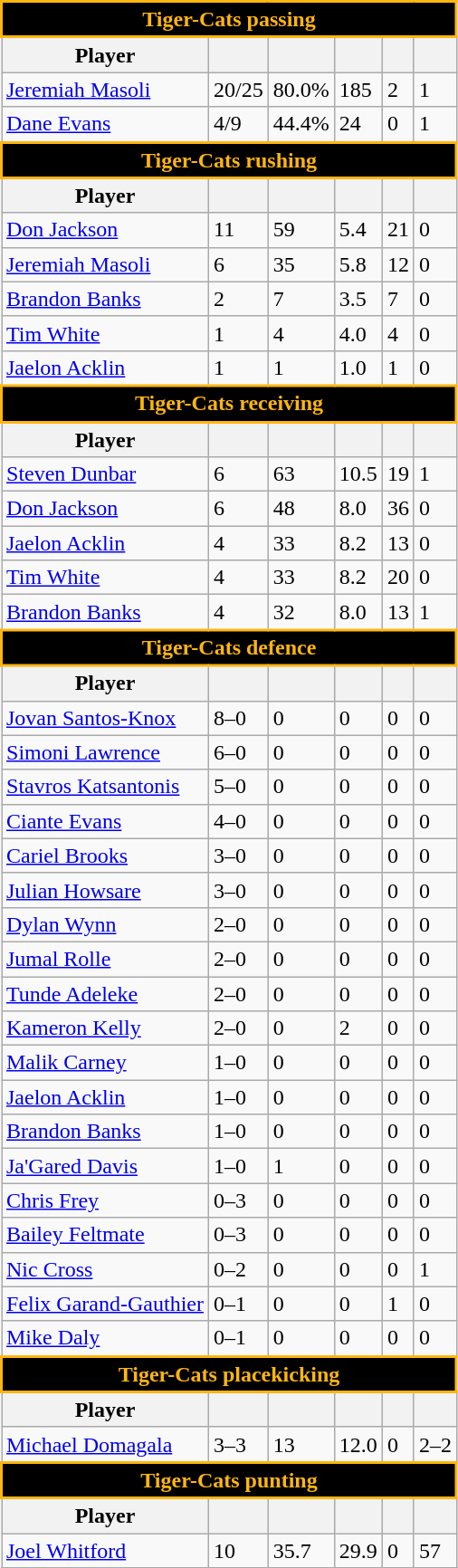<table class="wikitable">
<tr>
<th colspan="6" style="background:black;color:#FFB60F;border:2px solid #FFB60F;">Tiger-Cats passing</th>
</tr>
<tr>
<th>Player</th>
<th></th>
<th></th>
<th></th>
<th></th>
<th></th>
</tr>
<tr>
<td> <a href='#'>Jeremiah Masoli</a></td>
<td>20/25</td>
<td>80.0%</td>
<td>185</td>
<td>2</td>
<td>1</td>
</tr>
<tr>
<td> <a href='#'>Dane Evans</a></td>
<td>4/9</td>
<td>44.4%</td>
<td>24</td>
<td>0</td>
<td>1</td>
</tr>
<tr>
<th colspan="6" style="background:black;color:#FFB60F;border:2px solid #FFB60F;">Tiger-Cats rushing</th>
</tr>
<tr>
<th>Player</th>
<th></th>
<th></th>
<th></th>
<th></th>
<th></th>
</tr>
<tr>
<td> <a href='#'>Don Jackson</a></td>
<td>11</td>
<td>59</td>
<td>5.4</td>
<td>21</td>
<td>0</td>
</tr>
<tr>
<td> <a href='#'>Jeremiah Masoli</a></td>
<td>6</td>
<td>35</td>
<td>5.8</td>
<td>12</td>
<td>0</td>
</tr>
<tr>
<td> <a href='#'>Brandon Banks</a></td>
<td>2</td>
<td>7</td>
<td>3.5</td>
<td>7</td>
<td>0</td>
</tr>
<tr>
<td> <a href='#'>Tim White</a></td>
<td>1</td>
<td>4</td>
<td>4.0</td>
<td>4</td>
<td>0</td>
</tr>
<tr>
<td> <a href='#'>Jaelon Acklin</a></td>
<td>1</td>
<td>1</td>
<td>1.0</td>
<td>1</td>
<td>0</td>
</tr>
<tr>
<th colspan="6" style="background:black;color:#FFB60F;border:2px solid #FFB60F;">Tiger-Cats receiving</th>
</tr>
<tr>
<th>Player</th>
<th></th>
<th></th>
<th></th>
<th></th>
<th></th>
</tr>
<tr>
<td> <a href='#'>Steven Dunbar</a></td>
<td>6</td>
<td>63</td>
<td>10.5</td>
<td>19</td>
<td>1</td>
</tr>
<tr>
<td> <a href='#'>Don Jackson</a></td>
<td>6</td>
<td>48</td>
<td>8.0</td>
<td>36</td>
<td>0</td>
</tr>
<tr>
<td> <a href='#'>Jaelon Acklin</a></td>
<td>4</td>
<td>33</td>
<td>8.2</td>
<td>13</td>
<td>0</td>
</tr>
<tr>
<td> <a href='#'>Tim White</a></td>
<td>4</td>
<td>33</td>
<td>8.2</td>
<td>20</td>
<td>0</td>
</tr>
<tr>
<td> <a href='#'>Brandon Banks</a></td>
<td>4</td>
<td>32</td>
<td>8.0</td>
<td>13</td>
<td>1</td>
</tr>
<tr>
<th colspan="6" style="background:black;color:#FFB60F;border:2px solid #FFB60F;">Tiger-Cats defence</th>
</tr>
<tr>
<th>Player</th>
<th></th>
<th></th>
<th></th>
<th></th>
<th></th>
</tr>
<tr>
<td> <a href='#'>Jovan Santos-Knox</a></td>
<td>8–0</td>
<td>0</td>
<td>0</td>
<td>0</td>
<td>0</td>
</tr>
<tr>
<td> <a href='#'>Simoni Lawrence</a></td>
<td>6–0</td>
<td>0</td>
<td>0</td>
<td>0</td>
<td>0</td>
</tr>
<tr>
<td> <a href='#'>Stavros Katsantonis</a></td>
<td>5–0</td>
<td>0</td>
<td>0</td>
<td>0</td>
<td>0</td>
</tr>
<tr>
<td> <a href='#'>Ciante Evans</a></td>
<td>4–0</td>
<td>0</td>
<td>0</td>
<td>0</td>
<td>0</td>
</tr>
<tr>
<td> <a href='#'>Cariel Brooks</a></td>
<td>3–0</td>
<td>0</td>
<td>0</td>
<td>0</td>
<td>0</td>
</tr>
<tr>
<td> <a href='#'>Julian Howsare</a></td>
<td>3–0</td>
<td>0</td>
<td>0</td>
<td>0</td>
<td>0</td>
</tr>
<tr>
<td> <a href='#'>Dylan Wynn</a></td>
<td>2–0</td>
<td>0</td>
<td>0</td>
<td>0</td>
<td>0</td>
</tr>
<tr>
<td> <a href='#'>Jumal Rolle</a></td>
<td>2–0</td>
<td>0</td>
<td>0</td>
<td>0</td>
<td>0</td>
</tr>
<tr>
<td> <a href='#'>Tunde Adeleke</a></td>
<td>2–0</td>
<td>0</td>
<td>0</td>
<td>0</td>
<td>0</td>
</tr>
<tr>
<td> <a href='#'>Kameron Kelly</a></td>
<td>2–0</td>
<td>0</td>
<td>2</td>
<td>0</td>
<td>0</td>
</tr>
<tr>
<td> <a href='#'>Malik Carney</a></td>
<td>1–0</td>
<td>0</td>
<td>0</td>
<td>0</td>
<td>0</td>
</tr>
<tr>
<td> <a href='#'>Jaelon Acklin</a></td>
<td>1–0</td>
<td>0</td>
<td>0</td>
<td>0</td>
<td>0</td>
</tr>
<tr>
<td> <a href='#'>Brandon Banks</a></td>
<td>1–0</td>
<td>0</td>
<td>0</td>
<td>0</td>
<td>0</td>
</tr>
<tr>
<td> <a href='#'>Ja'Gared Davis</a></td>
<td>1–0</td>
<td>1</td>
<td>0</td>
<td>0</td>
<td>0</td>
</tr>
<tr>
<td> <a href='#'>Chris Frey</a></td>
<td>0–3</td>
<td>0</td>
<td>0</td>
<td>0</td>
<td>0</td>
</tr>
<tr>
<td> <a href='#'>Bailey Feltmate</a></td>
<td>0–3</td>
<td>0</td>
<td>0</td>
<td>0</td>
<td>0</td>
</tr>
<tr>
<td> <a href='#'>Nic Cross</a></td>
<td>0–2</td>
<td>0</td>
<td>0</td>
<td>0</td>
<td>1</td>
</tr>
<tr>
<td> <a href='#'>Felix Garand-Gauthier</a></td>
<td>0–1</td>
<td>0</td>
<td>0</td>
<td>1</td>
<td>0</td>
</tr>
<tr>
<td> <a href='#'>Mike Daly</a></td>
<td>0–1</td>
<td>0</td>
<td>0</td>
<td>0</td>
<td>0</td>
</tr>
<tr>
<th colspan="6" style="background:black;color:#FFB60F;border:2px solid #FFB60F;">Tiger-Cats placekicking</th>
</tr>
<tr>
<th>Player</th>
<th></th>
<th></th>
<th></th>
<th></th>
<th></th>
</tr>
<tr>
<td> <a href='#'>Michael Domagala</a></td>
<td>3–3</td>
<td>13</td>
<td>12.0</td>
<td>0</td>
<td>2–2</td>
</tr>
<tr>
<th colspan="6" style="background:black;color:#FFB60F;border:2px solid #FFB60F;">Tiger-Cats punting</th>
</tr>
<tr>
<th>Player</th>
<th></th>
<th></th>
<th></th>
<th></th>
<th></th>
</tr>
<tr>
<td> <a href='#'>Joel Whitford</a></td>
<td>10</td>
<td>35.7</td>
<td>29.9</td>
<td>0</td>
<td>57</td>
</tr>
<tr>
</tr>
</table>
